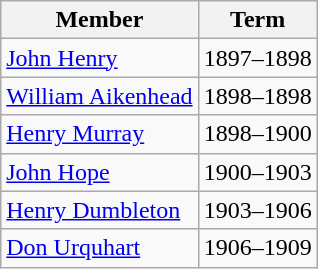<table class="wikitable">
<tr>
<th>Member</th>
<th>Term</th>
</tr>
<tr>
<td><a href='#'>John Henry</a></td>
<td>1897–1898</td>
</tr>
<tr>
<td><a href='#'>William Aikenhead</a></td>
<td>1898–1898</td>
</tr>
<tr>
<td><a href='#'>Henry Murray</a></td>
<td>1898–1900</td>
</tr>
<tr>
<td><a href='#'>John Hope</a></td>
<td>1900–1903</td>
</tr>
<tr>
<td><a href='#'>Henry Dumbleton</a></td>
<td>1903–1906</td>
</tr>
<tr>
<td><a href='#'>Don Urquhart</a></td>
<td>1906–1909</td>
</tr>
</table>
